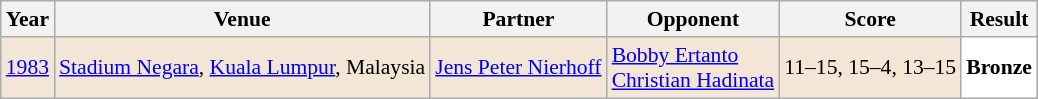<table class="sortable wikitable" style="font-size: 90%;">
<tr>
<th>Year</th>
<th>Venue</th>
<th>Partner</th>
<th>Opponent</th>
<th>Score</th>
<th>Result</th>
</tr>
<tr style="background:#F3E6D7">
<td align="center"><a href='#'>1983</a></td>
<td align="left"><a href='#'>Stadium Negara</a>, <a href='#'>Kuala Lumpur</a>, Malaysia</td>
<td align="left"> <a href='#'>Jens Peter Nierhoff</a></td>
<td align="left"> <a href='#'>Bobby Ertanto</a><br> <a href='#'>Christian Hadinata</a></td>
<td align="left">11–15, 15–4, 13–15</td>
<td style="text-align:left; background:white"> <strong>Bronze</strong></td>
</tr>
</table>
